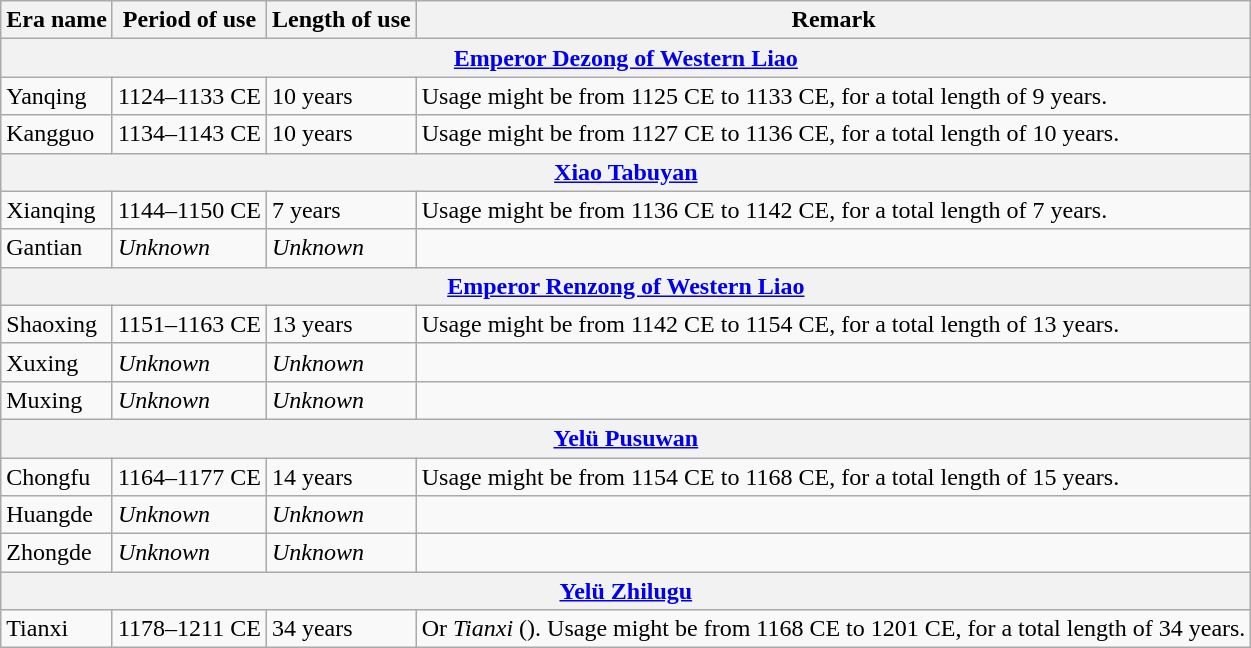<table class="wikitable">
<tr>
<th>Era name</th>
<th>Period of use</th>
<th>Length of use</th>
<th>Remark</th>
</tr>
<tr>
<th colspan="4"><a href='#'>Emperor Dezong of Western Liao</a><br></th>
</tr>
<tr>
<td>Yanqing<br></td>
<td>1124–1133 CE</td>
<td>10 years</td>
<td>Usage might be from 1125 CE to 1133 CE, for a total length of 9 years.</td>
</tr>
<tr>
<td>Kangguo<br></td>
<td>1134–1143 CE</td>
<td>10 years</td>
<td>Usage might be from 1127 CE to 1136 CE, for a total length of 10 years.</td>
</tr>
<tr>
<th colspan="4"><a href='#'>Xiao Tabuyan</a><br></th>
</tr>
<tr>
<td>Xianqing<br></td>
<td>1144–1150 CE</td>
<td>7 years</td>
<td>Usage might be from 1136 CE to 1142 CE, for a total length of 7 years.</td>
</tr>
<tr>
<td>Gantian<br></td>
<td><em>Unknown</em></td>
<td><em>Unknown</em></td>
<td></td>
</tr>
<tr>
<th colspan="4"><a href='#'>Emperor Renzong of Western Liao</a><br></th>
</tr>
<tr>
<td>Shaoxing<br></td>
<td>1151–1163 CE</td>
<td>13 years</td>
<td>Usage might be from 1142 CE to 1154 CE, for a total length of 13 years.</td>
</tr>
<tr>
<td>Xuxing<br></td>
<td><em>Unknown</em></td>
<td><em>Unknown</em></td>
<td></td>
</tr>
<tr>
<td>Muxing<br></td>
<td><em>Unknown</em></td>
<td><em>Unknown</em></td>
<td></td>
</tr>
<tr>
<th colspan="4"><a href='#'>Yelü Pusuwan</a><br></th>
</tr>
<tr>
<td>Chongfu<br></td>
<td>1164–1177 CE</td>
<td>14 years</td>
<td>Usage might be from 1154 CE to 1168 CE, for a total length of 15 years.</td>
</tr>
<tr>
<td>Huangde<br></td>
<td><em>Unknown</em></td>
<td><em>Unknown</em></td>
<td></td>
</tr>
<tr>
<td>Zhongde<br></td>
<td><em>Unknown</em></td>
<td><em>Unknown</em></td>
<td></td>
</tr>
<tr>
<th colspan="4"><a href='#'>Yelü Zhilugu</a><br></th>
</tr>
<tr>
<td>Tianxi<br></td>
<td>1178–1211 CE</td>
<td>34 years</td>
<td>Or <em>Tianxi</em> (). Usage might be from 1168 CE to 1201 CE, for a total length of 34 years.</td>
</tr>
</table>
